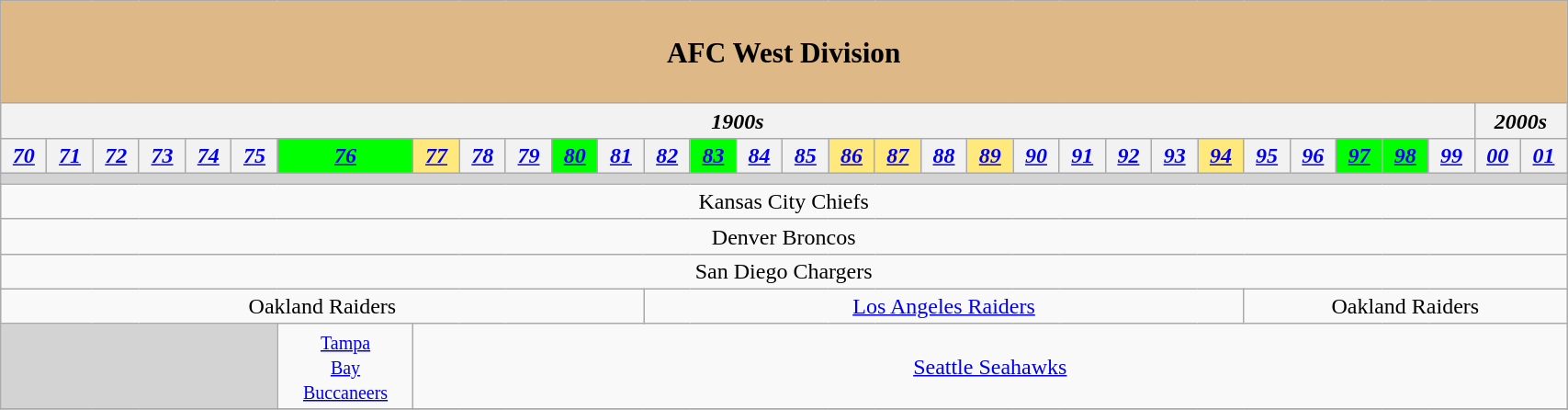<table class="wikitable" style="text-align:center" width="90%">
<tr>
<th colspan="32" style="text-align:center; ; height:65px; font-size:130%; background:#DEB887;">AFC West Division</th>
</tr>
<tr>
<th colspan=30><em>1900s</em></th>
<th colspan=2><em>2000s</em></th>
</tr>
<tr>
<th><em><a href='#'>70</a></em></th>
<th><em><a href='#'>71</a></em></th>
<th><em><a href='#'>72</a></em></th>
<th><em><a href='#'>73</a></em></th>
<th><em><a href='#'>74</a></em></th>
<th><em><a href='#'>75</a></em></th>
<th style="background:#00ff00;"><em><a href='#'>76</a></em></th>
<th style="background:#ffe87c;"><em><a href='#'>77</a></em></th>
<th><em><a href='#'>78</a></em></th>
<th><em><a href='#'>79</a></em></th>
<th style="background:#00ff00;"><em><a href='#'>80</a></em></th>
<th><em><a href='#'>81</a></em></th>
<th><em><a href='#'>82</a></em></th>
<th style="background:#00ff00;"><em><a href='#'>83</a></em></th>
<th><em><a href='#'>84</a></em></th>
<th><em><a href='#'>85</a></em></th>
<th style="background:#ffe87c;"><em><a href='#'>86</a></em></th>
<th style="background:#ffe87c;"><em><a href='#'>87</a></em></th>
<th><em><a href='#'>88</a></em></th>
<th style="background:#ffe87c;"><em><a href='#'>89</a></em></th>
<th><em><a href='#'>90</a></em></th>
<th><em><a href='#'>91</a></em></th>
<th><em><a href='#'>92</a></em></th>
<th><em><a href='#'>93</a></em></th>
<th style="background:#ffe87c;"><em><a href='#'>94</a></em></th>
<th><em><a href='#'>95</a></em></th>
<th><em><a href='#'>96</a></em></th>
<th style="background:#00ff00;"><em><a href='#'>97</a></em></th>
<th style="background:#00ff00;"><em><a href='#'>98</a></em></th>
<th><em><a href='#'>99</a></em></th>
<th><em><a href='#'>00</a></em></th>
<th><em><a href='#'>01</a></em></th>
</tr>
<tr>
<td colspan="32" style="background:lightgrey; height:.5px;"></td>
</tr>
<tr>
<td colspan="32">Kansas City Chiefs</td>
</tr>
<tr>
<td colspan="32">Denver Broncos</td>
</tr>
<tr>
<td colspan="32">San Diego Chargers</td>
</tr>
<tr>
<td colspan="12">Oakland Raiders</td>
<td colspan="13"><a href='#'>Los Angeles Raiders</a> </td>
<td colspan="7">Oakland Raiders</td>
</tr>
<tr>
<td colspan="6" style="background:lightgrey;"> </td>
<td colspan="1"><small><a href='#'>Tampa<br> Bay<br> Buccaneers</a></small></td>
<td colspan=25><a href='#'>Seattle Seahawks</a></td>
</tr>
<tr>
</tr>
</table>
